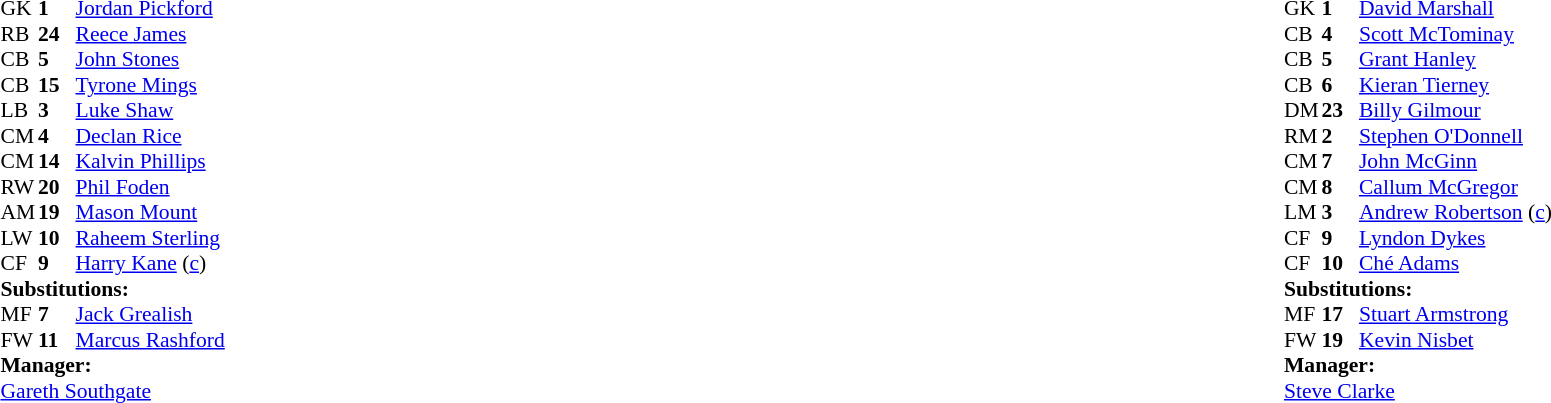<table width="100%">
<tr>
<td valign="top" width="40%"><br><table style="font-size:90%" cellspacing="0" cellpadding="0">
<tr>
<th width=25></th>
<th width=25></th>
</tr>
<tr>
<td>GK</td>
<td><strong>1</strong></td>
<td><a href='#'>Jordan Pickford</a></td>
</tr>
<tr>
<td>RB</td>
<td><strong>24</strong></td>
<td><a href='#'>Reece James</a></td>
</tr>
<tr>
<td>CB</td>
<td><strong>5</strong></td>
<td><a href='#'>John Stones</a></td>
</tr>
<tr>
<td>CB</td>
<td><strong>15</strong></td>
<td><a href='#'>Tyrone Mings</a></td>
</tr>
<tr>
<td>LB</td>
<td><strong>3</strong></td>
<td><a href='#'>Luke Shaw</a></td>
</tr>
<tr>
<td>CM</td>
<td><strong>4</strong></td>
<td><a href='#'>Declan Rice</a></td>
</tr>
<tr>
<td>CM</td>
<td><strong>14</strong></td>
<td><a href='#'>Kalvin Phillips</a></td>
</tr>
<tr>
<td>RW</td>
<td><strong>20</strong></td>
<td><a href='#'>Phil Foden</a></td>
<td></td>
<td></td>
</tr>
<tr>
<td>AM</td>
<td><strong>19</strong></td>
<td><a href='#'>Mason Mount</a></td>
</tr>
<tr>
<td>LW</td>
<td><strong>10</strong></td>
<td><a href='#'>Raheem Sterling</a></td>
</tr>
<tr>
<td>CF</td>
<td><strong>9</strong></td>
<td><a href='#'>Harry Kane</a> (<a href='#'>c</a>)</td>
<td></td>
<td></td>
</tr>
<tr>
<td colspan=3><strong>Substitutions:</strong></td>
</tr>
<tr>
<td>MF</td>
<td><strong>7</strong></td>
<td><a href='#'>Jack Grealish</a></td>
<td></td>
<td></td>
</tr>
<tr>
<td>FW</td>
<td><strong>11</strong></td>
<td><a href='#'>Marcus Rashford</a></td>
<td></td>
<td></td>
</tr>
<tr>
<td colspan=3><strong>Manager:</strong></td>
</tr>
<tr>
<td colspan=3><a href='#'>Gareth Southgate</a></td>
</tr>
</table>
</td>
<td valign="top"></td>
<td valign="top" width="50%"><br><table style="font-size:90%; margin:auto" cellspacing="0" cellpadding="0">
<tr>
<th width=25></th>
<th width=25></th>
</tr>
<tr>
<td>GK</td>
<td><strong>1</strong></td>
<td><a href='#'>David Marshall</a></td>
</tr>
<tr>
<td>CB</td>
<td><strong>4</strong></td>
<td><a href='#'>Scott McTominay</a></td>
</tr>
<tr>
<td>CB</td>
<td><strong>5</strong></td>
<td><a href='#'>Grant Hanley</a></td>
</tr>
<tr>
<td>CB</td>
<td><strong>6</strong></td>
<td><a href='#'>Kieran Tierney</a></td>
</tr>
<tr>
<td>DM</td>
<td><strong>23</strong></td>
<td><a href='#'>Billy Gilmour</a></td>
<td></td>
<td></td>
</tr>
<tr>
<td>RM</td>
<td><strong>2</strong></td>
<td><a href='#'>Stephen O'Donnell</a></td>
<td></td>
</tr>
<tr>
<td>CM</td>
<td><strong>7</strong></td>
<td><a href='#'>John McGinn</a></td>
<td></td>
</tr>
<tr>
<td>CM</td>
<td><strong>8</strong></td>
<td><a href='#'>Callum McGregor</a></td>
</tr>
<tr>
<td>LM</td>
<td><strong>3</strong></td>
<td><a href='#'>Andrew Robertson</a> (<a href='#'>c</a>)</td>
</tr>
<tr>
<td>CF</td>
<td><strong>9</strong></td>
<td><a href='#'>Lyndon Dykes</a></td>
</tr>
<tr>
<td>CF</td>
<td><strong>10</strong></td>
<td><a href='#'>Ché Adams</a></td>
<td></td>
<td></td>
</tr>
<tr>
<td colspan=3><strong>Substitutions:</strong></td>
</tr>
<tr>
<td>MF</td>
<td><strong>17</strong></td>
<td><a href='#'>Stuart Armstrong</a></td>
<td></td>
<td></td>
</tr>
<tr>
<td>FW</td>
<td><strong>19</strong></td>
<td><a href='#'>Kevin Nisbet</a></td>
<td></td>
<td></td>
</tr>
<tr>
<td colspan=3><strong>Manager:</strong></td>
</tr>
<tr>
<td colspan=3><a href='#'>Steve Clarke</a></td>
</tr>
</table>
</td>
</tr>
</table>
